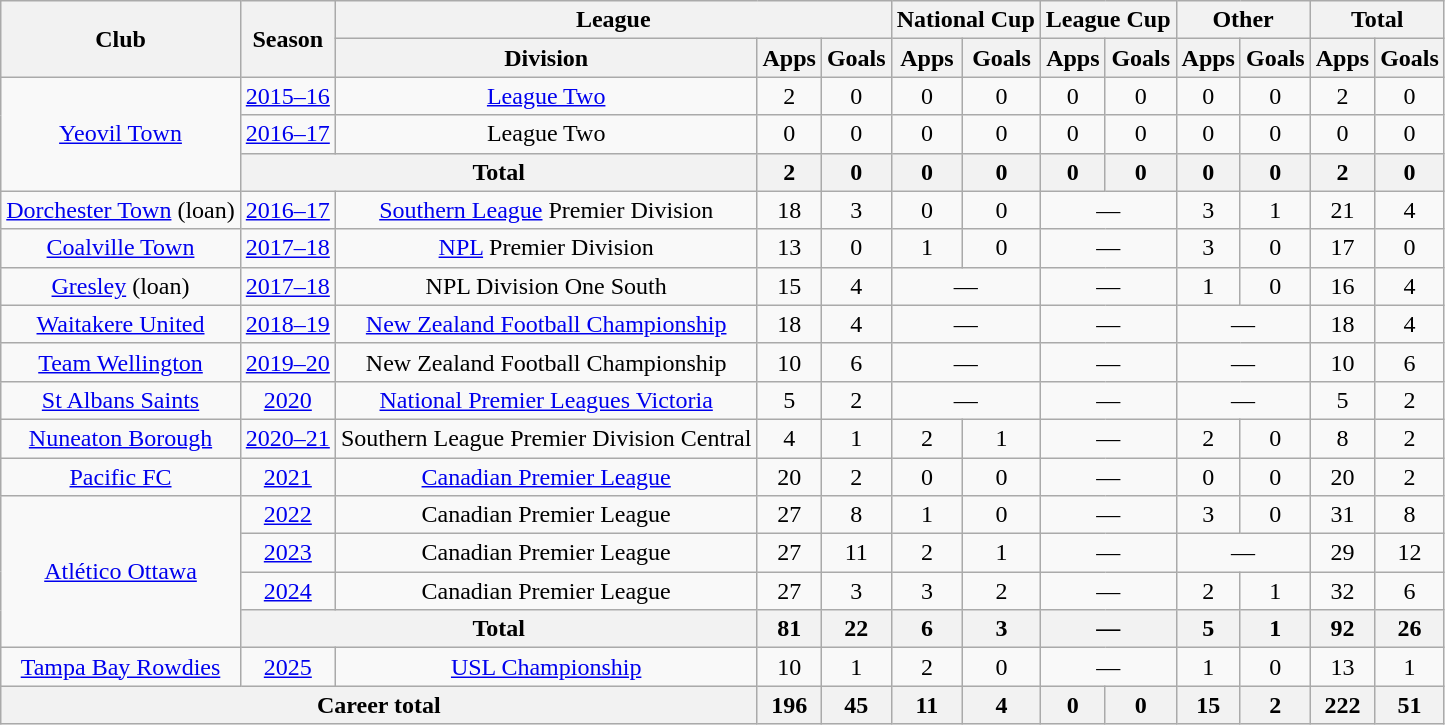<table class=wikitable style="text-align: center">
<tr>
<th rowspan=2>Club</th>
<th rowspan=2>Season</th>
<th colspan=3>League</th>
<th colspan=2>National Cup</th>
<th colspan=2>League Cup</th>
<th colspan=2>Other</th>
<th colspan=2>Total</th>
</tr>
<tr>
<th>Division</th>
<th>Apps</th>
<th>Goals</th>
<th>Apps</th>
<th>Goals</th>
<th>Apps</th>
<th>Goals</th>
<th>Apps</th>
<th>Goals</th>
<th>Apps</th>
<th>Goals</th>
</tr>
<tr>
<td rowspan=3><a href='#'>Yeovil Town</a></td>
<td><a href='#'>2015–16</a></td>
<td><a href='#'>League Two</a></td>
<td>2</td>
<td>0</td>
<td>0</td>
<td>0</td>
<td>0</td>
<td>0</td>
<td>0</td>
<td>0</td>
<td>2</td>
<td>0</td>
</tr>
<tr>
<td><a href='#'>2016–17</a></td>
<td>League Two</td>
<td>0</td>
<td>0</td>
<td>0</td>
<td>0</td>
<td>0</td>
<td>0</td>
<td>0</td>
<td>0</td>
<td>0</td>
<td>0</td>
</tr>
<tr>
<th colspan=2>Total</th>
<th>2</th>
<th>0</th>
<th>0</th>
<th>0</th>
<th>0</th>
<th>0</th>
<th>0</th>
<th>0</th>
<th>2</th>
<th>0</th>
</tr>
<tr>
<td><a href='#'>Dorchester Town</a> (loan)</td>
<td><a href='#'>2016–17</a></td>
<td><a href='#'>Southern League</a> Premier Division</td>
<td>18</td>
<td>3</td>
<td>0</td>
<td>0</td>
<td colspan=2>—</td>
<td>3</td>
<td>1</td>
<td>21</td>
<td>4</td>
</tr>
<tr>
<td><a href='#'>Coalville Town</a></td>
<td><a href='#'>2017–18</a></td>
<td><a href='#'>NPL</a> Premier Division</td>
<td>13</td>
<td>0</td>
<td>1</td>
<td>0</td>
<td colspan=2>—</td>
<td>3</td>
<td>0</td>
<td>17</td>
<td>0</td>
</tr>
<tr>
<td><a href='#'>Gresley</a> (loan)</td>
<td><a href='#'>2017–18</a></td>
<td>NPL Division One South</td>
<td>15</td>
<td>4</td>
<td colspan=2>—</td>
<td colspan=2>—</td>
<td>1</td>
<td>0</td>
<td>16</td>
<td>4</td>
</tr>
<tr>
<td><a href='#'>Waitakere United</a></td>
<td><a href='#'>2018–19</a></td>
<td><a href='#'>New Zealand Football Championship</a></td>
<td>18</td>
<td>4</td>
<td colspan=2>—</td>
<td colspan=2>—</td>
<td colspan=2>—</td>
<td>18</td>
<td>4</td>
</tr>
<tr>
<td><a href='#'>Team Wellington</a></td>
<td><a href='#'>2019–20</a></td>
<td>New Zealand Football Championship</td>
<td>10</td>
<td>6</td>
<td colspan=2>—</td>
<td colspan=2>—</td>
<td colspan=2>—</td>
<td>10</td>
<td>6</td>
</tr>
<tr>
<td><a href='#'>St Albans Saints</a></td>
<td><a href='#'>2020</a></td>
<td><a href='#'>National Premier Leagues Victoria</a></td>
<td>5</td>
<td>2</td>
<td colspan=2>—</td>
<td colspan=2>—</td>
<td colspan=2>—</td>
<td>5</td>
<td>2</td>
</tr>
<tr>
<td><a href='#'>Nuneaton Borough</a></td>
<td><a href='#'>2020–21</a></td>
<td>Southern League Premier Division Central</td>
<td>4</td>
<td>1</td>
<td>2</td>
<td>1</td>
<td colspan=2>—</td>
<td>2</td>
<td>0</td>
<td>8</td>
<td>2</td>
</tr>
<tr>
<td><a href='#'>Pacific FC</a></td>
<td><a href='#'>2021</a></td>
<td><a href='#'>Canadian Premier League</a></td>
<td>20</td>
<td>2</td>
<td>0</td>
<td>0</td>
<td colspan=2>—</td>
<td>0</td>
<td>0</td>
<td>20</td>
<td>2</td>
</tr>
<tr>
<td rowspan=4><a href='#'>Atlético Ottawa</a></td>
<td><a href='#'>2022</a></td>
<td>Canadian Premier League</td>
<td>27</td>
<td>8</td>
<td>1</td>
<td>0</td>
<td colspan=2>—</td>
<td>3</td>
<td>0</td>
<td>31</td>
<td>8</td>
</tr>
<tr>
<td><a href='#'>2023</a></td>
<td>Canadian Premier League</td>
<td>27</td>
<td>11</td>
<td>2</td>
<td>1</td>
<td colspan=2>—</td>
<td colspan=2>—</td>
<td>29</td>
<td>12</td>
</tr>
<tr>
<td><a href='#'>2024</a></td>
<td>Canadian Premier League</td>
<td>27</td>
<td>3</td>
<td>3</td>
<td>2</td>
<td colspan=2>—</td>
<td>2</td>
<td>1</td>
<td>32</td>
<td>6</td>
</tr>
<tr>
<th colspan=2>Total</th>
<th>81</th>
<th>22</th>
<th>6</th>
<th>3</th>
<th colspan=2>—</th>
<th>5</th>
<th>1</th>
<th>92</th>
<th>26</th>
</tr>
<tr>
<td><a href='#'>Tampa Bay Rowdies</a></td>
<td><a href='#'>2025</a></td>
<td><a href='#'>USL Championship</a></td>
<td>10</td>
<td>1</td>
<td>2</td>
<td>0</td>
<td colspan=2>—</td>
<td>1</td>
<td>0</td>
<td>13</td>
<td>1</td>
</tr>
<tr>
<th colspan=3>Career total</th>
<th>196</th>
<th>45</th>
<th>11</th>
<th>4</th>
<th>0</th>
<th>0</th>
<th>15</th>
<th>2</th>
<th>222</th>
<th>51</th>
</tr>
</table>
